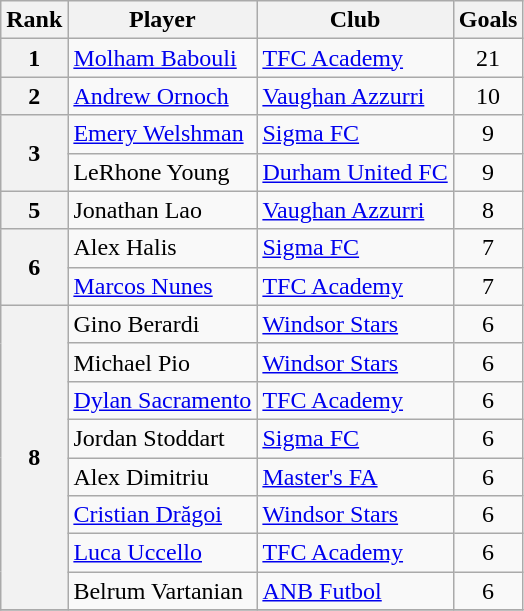<table class="wikitable">
<tr>
<th>Rank</th>
<th>Player</th>
<th>Club</th>
<th>Goals</th>
</tr>
<tr>
<th rowspan="1">1</th>
<td> <a href='#'>Molham Babouli</a></td>
<td><a href='#'>TFC Academy</a></td>
<td style="text-align:center;">21</td>
</tr>
<tr>
<th rowspan="1">2</th>
<td> <a href='#'>Andrew Ornoch</a></td>
<td><a href='#'>Vaughan Azzurri</a></td>
<td style="text-align:center;">10</td>
</tr>
<tr>
<th rowspan="2">3</th>
<td> <a href='#'>Emery Welshman</a></td>
<td><a href='#'>Sigma FC</a></td>
<td style="text-align:center;">9</td>
</tr>
<tr>
<td> LeRhone Young</td>
<td><a href='#'>Durham United FC</a></td>
<td style="text-align:center;">9</td>
</tr>
<tr>
<th rowspan="1">5</th>
<td> Jonathan Lao</td>
<td><a href='#'>Vaughan Azzurri</a></td>
<td style="text-align:center;">8</td>
</tr>
<tr>
<th rowspan="2">6</th>
<td> Alex Halis</td>
<td><a href='#'>Sigma FC</a></td>
<td style="text-align:center;">7</td>
</tr>
<tr>
<td> <a href='#'>Marcos Nunes</a></td>
<td><a href='#'>TFC Academy</a></td>
<td style="text-align:center;">7</td>
</tr>
<tr>
<th rowspan="8">8</th>
<td> Gino Berardi</td>
<td><a href='#'>Windsor Stars</a></td>
<td style="text-align:center;">6</td>
</tr>
<tr>
<td> Michael Pio</td>
<td><a href='#'>Windsor Stars</a></td>
<td style="text-align:center;">6</td>
</tr>
<tr>
<td> <a href='#'>Dylan Sacramento</a></td>
<td><a href='#'>TFC Academy</a></td>
<td style="text-align:center;">6</td>
</tr>
<tr>
<td> Jordan Stoddart</td>
<td><a href='#'>Sigma FC</a></td>
<td style="text-align:center;">6</td>
</tr>
<tr>
<td> Alex Dimitriu</td>
<td><a href='#'>Master's FA</a></td>
<td style="text-align:center;">6</td>
</tr>
<tr>
<td> <a href='#'>Cristian Drăgoi</a></td>
<td><a href='#'>Windsor Stars</a></td>
<td style="text-align:center;">6</td>
</tr>
<tr>
<td> <a href='#'>Luca Uccello</a></td>
<td><a href='#'>TFC Academy</a></td>
<td style="text-align:center;">6</td>
</tr>
<tr>
<td> Belrum Vartanian</td>
<td><a href='#'>ANB Futbol</a></td>
<td style="text-align:center;">6</td>
</tr>
<tr>
</tr>
</table>
